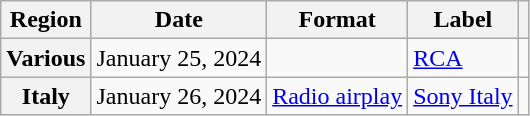<table class="wikitable plainrowheaders">
<tr>
<th scope="col">Region</th>
<th scope="col">Date</th>
<th scope="col">Format</th>
<th scope="col">Label</th>
<th scope="col"></th>
</tr>
<tr>
<th scope="row">Various</th>
<td>January 25, 2024</td>
<td></td>
<td><a href='#'>RCA</a></td>
<td style="text-align:center;"></td>
</tr>
<tr>
<th scope="row">Italy</th>
<td>January 26, 2024</td>
<td><a href='#'>Radio airplay</a></td>
<td><a href='#'>Sony Italy</a></td>
<td style="text-align:center;"></td>
</tr>
</table>
